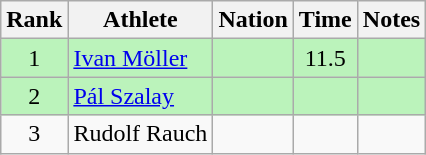<table class="wikitable sortable" style="text-align:center">
<tr>
<th>Rank</th>
<th>Athlete</th>
<th>Nation</th>
<th>Time</th>
<th>Notes</th>
</tr>
<tr style="background:#bbf3bb;">
<td>1</td>
<td align=left><a href='#'>Ivan Möller</a></td>
<td align=left></td>
<td>11.5</td>
<td></td>
</tr>
<tr style="background:#bbf3bb;">
<td>2</td>
<td align=left><a href='#'>Pál Szalay</a></td>
<td align=left></td>
<td></td>
<td></td>
</tr>
<tr>
<td>3</td>
<td align=left>Rudolf Rauch</td>
<td align=left></td>
<td></td>
<td></td>
</tr>
</table>
